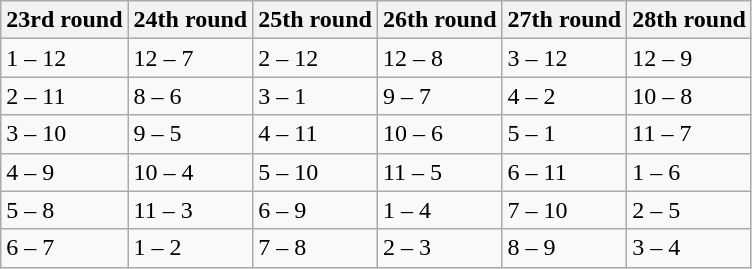<table class="wikitable">
<tr>
<th>23rd round</th>
<th>24th round</th>
<th>25th round</th>
<th>26th round</th>
<th>27th round</th>
<th>28th round</th>
</tr>
<tr>
<td>1 – 12</td>
<td>12 – 7</td>
<td>2 – 12</td>
<td>12 – 8</td>
<td>3 – 12</td>
<td>12 – 9</td>
</tr>
<tr>
<td>2 – 11</td>
<td>8 – 6</td>
<td>3 – 1</td>
<td>9 – 7</td>
<td>4 – 2</td>
<td>10 – 8</td>
</tr>
<tr>
<td>3 – 10</td>
<td>9 – 5</td>
<td>4 – 11</td>
<td>10 – 6</td>
<td>5 – 1</td>
<td>11 – 7</td>
</tr>
<tr>
<td>4 – 9</td>
<td>10 – 4</td>
<td>5 – 10</td>
<td>11 – 5</td>
<td>6 – 11</td>
<td>1 – 6</td>
</tr>
<tr>
<td>5 – 8</td>
<td>11 – 3</td>
<td>6 – 9</td>
<td>1 – 4</td>
<td>7 – 10</td>
<td>2 – 5</td>
</tr>
<tr>
<td>6 – 7</td>
<td>1 – 2</td>
<td>7 – 8</td>
<td>2 – 3</td>
<td>8 – 9</td>
<td>3 – 4</td>
</tr>
</table>
